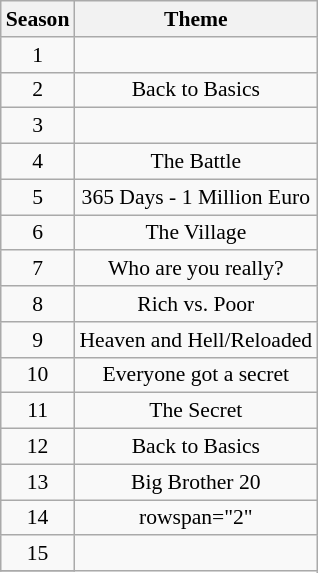<table class="wikitable" style="text-align:center; font-size:90%;">
<tr>
<th>Season</th>
<th>Theme</th>
</tr>
<tr>
<td>1</td>
<td></td>
</tr>
<tr>
<td>2</td>
<td>Back to Basics</td>
</tr>
<tr>
<td>3</td>
<td></td>
</tr>
<tr>
<td>4</td>
<td>The Battle</td>
</tr>
<tr>
<td>5</td>
<td>365 Days - 1 Million Euro</td>
</tr>
<tr>
<td>6</td>
<td>The Village</td>
</tr>
<tr>
<td>7</td>
<td>Who are you really?</td>
</tr>
<tr>
<td>8</td>
<td>Rich vs. Poor</td>
</tr>
<tr>
<td>9</td>
<td>Heaven and Hell/Reloaded</td>
</tr>
<tr>
<td>10</td>
<td>Everyone got a secret</td>
</tr>
<tr>
<td>11</td>
<td>The Secret</td>
</tr>
<tr>
<td>12</td>
<td>Back to Basics</td>
</tr>
<tr>
<td>13</td>
<td>Big Brother 20</td>
</tr>
<tr>
<td>14</td>
<td>rowspan="2" </td>
</tr>
<tr>
<td>15</td>
</tr>
<tr>
</tr>
</table>
